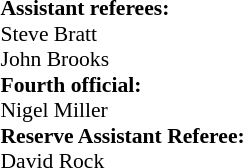<table width=100% style="font-size: 90%">
<tr>
<td><br><br><strong>Assistant referees:</strong>
<br>Steve Bratt
<br>John Brooks
<br><strong>Fourth official:</strong>
<br>Nigel Miller
<br><strong>Reserve Assistant Referee:</strong>
<br>David Rock
</td>
</tr>
</table>
